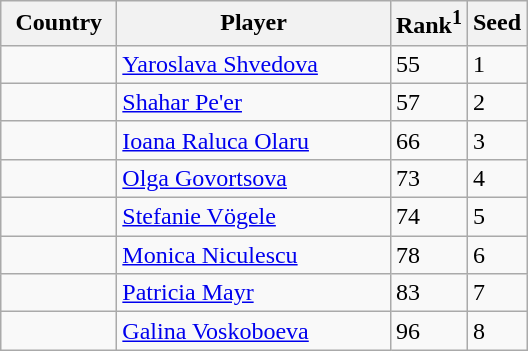<table class="sortable wikitable">
<tr>
<th width="70">Country</th>
<th width="175">Player</th>
<th>Rank<sup>1</sup></th>
<th>Seed</th>
</tr>
<tr>
<td></td>
<td><a href='#'>Yaroslava Shvedova</a></td>
<td>55</td>
<td>1</td>
</tr>
<tr>
<td></td>
<td><a href='#'>Shahar Pe'er</a></td>
<td>57</td>
<td>2</td>
</tr>
<tr>
<td></td>
<td><a href='#'>Ioana Raluca Olaru</a></td>
<td>66</td>
<td>3</td>
</tr>
<tr>
<td></td>
<td><a href='#'>Olga Govortsova</a></td>
<td>73</td>
<td>4</td>
</tr>
<tr>
<td></td>
<td><a href='#'>Stefanie Vögele</a></td>
<td>74</td>
<td>5</td>
</tr>
<tr>
<td></td>
<td><a href='#'>Monica Niculescu</a></td>
<td>78</td>
<td>6</td>
</tr>
<tr>
<td></td>
<td><a href='#'>Patricia Mayr</a></td>
<td>83</td>
<td>7</td>
</tr>
<tr>
<td></td>
<td><a href='#'>Galina Voskoboeva</a></td>
<td>96</td>
<td>8</td>
</tr>
</table>
